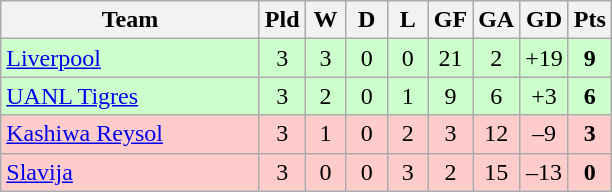<table class="wikitable" style="text-align: center;">
<tr>
<th width=165>Team</th>
<th width=20>Pld</th>
<th width=20>W</th>
<th width=20>D</th>
<th width=20>L</th>
<th width=20>GF</th>
<th width=20>GA</th>
<th width=20>GD</th>
<th width=20>Pts</th>
</tr>
<tr bgcolor=#ccffcc>
<td align=left> <a href='#'>Liverpool</a></td>
<td>3</td>
<td>3</td>
<td>0</td>
<td>0</td>
<td>21</td>
<td>2</td>
<td>+19</td>
<td><strong>9</strong></td>
</tr>
<tr bgcolor=#ccffcc>
<td align=left> <a href='#'>UANL Tigres</a></td>
<td>3</td>
<td>2</td>
<td>0</td>
<td>1</td>
<td>9</td>
<td>6</td>
<td>+3</td>
<td><strong>6</strong></td>
</tr>
<tr bgcolor=#ffcccc>
<td align=left> <a href='#'>Kashiwa Reysol</a></td>
<td>3</td>
<td>1</td>
<td>0</td>
<td>2</td>
<td>3</td>
<td>12</td>
<td>–9</td>
<td><strong>3</strong></td>
</tr>
<tr bgcolor=#ffcccc>
<td align=left> <a href='#'>Slavija</a></td>
<td>3</td>
<td>0</td>
<td>0</td>
<td>3</td>
<td>2</td>
<td>15</td>
<td>–13</td>
<td><strong>0</strong></td>
</tr>
</table>
